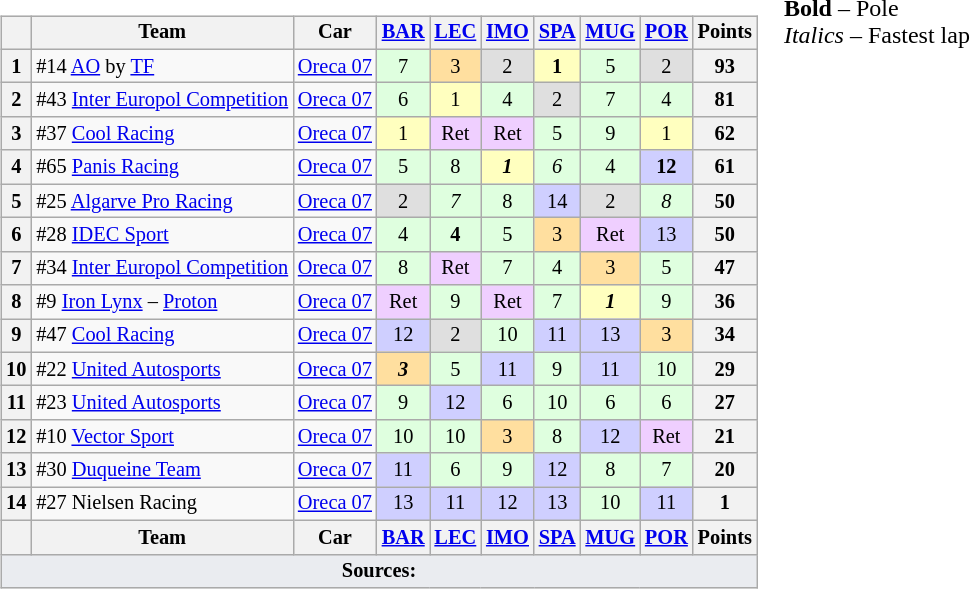<table>
<tr>
<td valign="top"><br><table class="wikitable" style="font-size:85%; text-align:center;">
<tr>
<th></th>
<th>Team</th>
<th>Car</th>
<th><a href='#'>BAR</a><br></th>
<th><a href='#'>LEC</a><br></th>
<th><a href='#'>IMO</a><br></th>
<th><a href='#'>SPA</a><br></th>
<th><a href='#'>MUG</a><br></th>
<th><a href='#'>POR</a><br></th>
<th>Points</th>
</tr>
<tr>
<th>1</th>
<td align="left"> #14 <a href='#'>AO</a> by <a href='#'>TF</a></td>
<td align="left"><a href='#'>Oreca 07</a></td>
<td style="background:#DFFFDF;">7</td>
<td style="background:#FFDF9F;">3</td>
<td style="background:#DFDFDF;">2</td>
<td style="background:#FFFFBF;"><strong>1</strong></td>
<td style="background:#DFFFDF;">5</td>
<td style="background:#DFDFDF;">2</td>
<th>93</th>
</tr>
<tr>
<th>2</th>
<td align="left"> #43 <a href='#'>Inter Europol Competition</a></td>
<td align="left"><a href='#'>Oreca 07</a></td>
<td style="background:#DFFFDF;">6</td>
<td style="background:#FFFFBF;">1</td>
<td style="background:#DFFFDF;">4</td>
<td style="background:#DFDFDF;">2</td>
<td style="background:#DFFFDF;">7</td>
<td style="background:#DFFFDF;">4</td>
<th>81</th>
</tr>
<tr>
<th>3</th>
<td align="left"> #37 <a href='#'>Cool Racing</a></td>
<td align="left"><a href='#'>Oreca 07</a></td>
<td style="background:#FFFFBF;">1</td>
<td style="background:#EFCFFF;">Ret</td>
<td style="background:#EFCFFF;">Ret</td>
<td style="background:#DFFFDF;">5</td>
<td style="background:#DFFFDF;">9</td>
<td style="background:#FFFFBF;">1</td>
<th>62</th>
</tr>
<tr>
<th>4</th>
<td align="left"> #65 <a href='#'>Panis Racing</a></td>
<td align="left"><a href='#'>Oreca 07</a></td>
<td style="background:#DFFFDF;">5</td>
<td style="background:#DFFFDF;">8</td>
<td style="background:#FFFFBF;"><strong><em>1</em></strong></td>
<td style="background:#DFFFDF;"><em>6</em></td>
<td style="background:#DFFFDF;">4</td>
<td style="background:#CFCFFF;"><strong>12</strong></td>
<th>61</th>
</tr>
<tr>
<th>5</th>
<td align="left"> #25 <a href='#'>Algarve Pro Racing</a></td>
<td align="left"><a href='#'>Oreca 07</a></td>
<td style="background:#DFDFDF;">2</td>
<td style="background:#DFFFDF;"><em>7</em></td>
<td style="background:#DFFFDF;">8</td>
<td style="background:#CFCFFF;">14</td>
<td style="background:#DFDFDF;">2</td>
<td style="background:#DFFFDF;"><em>8</em></td>
<th>50</th>
</tr>
<tr>
<th>6</th>
<td align="left"> #28 <a href='#'>IDEC Sport</a></td>
<td align="left"><a href='#'>Oreca 07</a></td>
<td style="background:#DFFFDF;">4</td>
<td style="background:#DFFFDF;"><strong>4</strong></td>
<td style="background:#DFFFDF;">5</td>
<td style="background:#FFDF9F;">3</td>
<td style="background:#EFCFFF;">Ret</td>
<td style="background:#CFCFFF;">13</td>
<th>50</th>
</tr>
<tr>
<th>7</th>
<td align="left"> #34 <a href='#'>Inter Europol Competition</a></td>
<td align="left"><a href='#'>Oreca 07</a></td>
<td style="background:#DFFFDF;">8</td>
<td style="background:#EFCFFF;">Ret</td>
<td style="background:#DFFFDF;">7</td>
<td style="background:#DFFFDF;">4</td>
<td style="background:#FFDF9F;">3</td>
<td style="background:#DFFFDF;">5</td>
<th>47</th>
</tr>
<tr>
<th>8</th>
<td align="left"> #9 <a href='#'>Iron Lynx</a> – <a href='#'>Proton</a></td>
<td align="left"><a href='#'>Oreca 07</a></td>
<td style="background:#EFCFFF;">Ret</td>
<td style="background:#DFFFDF;">9</td>
<td style="background:#EFCFFF;">Ret</td>
<td style="background:#DFFFDF;">7</td>
<td style="background:#FFFFBF;"><strong><em>1</em></strong></td>
<td style="background:#DFFFDF;">9</td>
<th>36</th>
</tr>
<tr>
<th>9</th>
<td align="left"> #47 <a href='#'>Cool Racing</a></td>
<td align="left"><a href='#'>Oreca 07</a></td>
<td style="background:#CFCFFF;">12</td>
<td style="background:#DFDFDF;">2</td>
<td style="background:#DFFFDF;">10</td>
<td style="background:#CFCFFF;">11</td>
<td style="background:#CFCFFF;">13</td>
<td style="background:#FFDF9F;">3</td>
<th>34</th>
</tr>
<tr>
<th>10</th>
<td align="left"> #22 <a href='#'>United Autosports</a></td>
<td align="left"><a href='#'>Oreca 07</a></td>
<td style="background:#FFDF9F;"><strong><em>3</em></strong></td>
<td style="background:#DFFFDF;">5</td>
<td style="background:#CFCFFF;">11</td>
<td style="background:#DFFFDF;">9</td>
<td style="background:#CFCFFF;">11</td>
<td style="background:#DFFFDF;">10</td>
<th>29</th>
</tr>
<tr>
<th>11</th>
<td align="left"> #23 <a href='#'>United Autosports</a></td>
<td align="left"><a href='#'>Oreca 07</a></td>
<td style="background:#DFFFDF;">9</td>
<td style="background:#CFCFFF;">12</td>
<td style="background:#DFFFDF;">6</td>
<td style="background:#DFFFDF;">10</td>
<td style="background:#DFFFDF;">6</td>
<td style="background:#DFFFDF;">6</td>
<th>27</th>
</tr>
<tr>
<th>12</th>
<td align="left"> #10 <a href='#'>Vector Sport</a></td>
<td align="left"><a href='#'>Oreca 07</a></td>
<td style="background:#DFFFDF;">10</td>
<td style="background:#DFFFDF;">10</td>
<td style="background:#FFDF9F;">3</td>
<td style="background:#DFFFDF;">8</td>
<td style="background:#CFCFFF;">12</td>
<td style="background:#EFCFFF;">Ret</td>
<th>21</th>
</tr>
<tr>
<th>13</th>
<td align="left"> #30 <a href='#'>Duqueine Team</a></td>
<td align="left"><a href='#'>Oreca 07</a></td>
<td style="background:#CFCFFF;">11</td>
<td style="background:#DFFFDF;">6</td>
<td style="background:#DFFFDF;">9</td>
<td style="background:#CFCFFF;">12</td>
<td style="background:#DFFFDF;">8</td>
<td style="background:#DFFFDF;">7</td>
<th>20</th>
</tr>
<tr>
<th>14</th>
<td align="left"> #27 Nielsen Racing</td>
<td align="left"><a href='#'>Oreca 07</a></td>
<td style="background:#CFCFFF;">13</td>
<td style="background:#CFCFFF;">11</td>
<td style="background:#CFCFFF;">12</td>
<td style="background:#CFCFFF;">13</td>
<td style="background:#DFFFDF;">10</td>
<td style="background:#CFCFFF;">11</td>
<th>1</th>
</tr>
<tr>
<th></th>
<th>Team</th>
<th>Car</th>
<th><a href='#'>BAR</a><br></th>
<th><a href='#'>LEC</a><br></th>
<th><a href='#'>IMO</a><br></th>
<th><a href='#'>SPA</a><br></th>
<th><a href='#'>MUG</a><br></th>
<th><a href='#'>POR</a><br></th>
<th>Points</th>
</tr>
<tr class="sortbottom">
<td colspan="10" style="background-color:#EAECF0;text-align:center"><strong>Sources:</strong></td>
</tr>
</table>
</td>
<td valign="top"><br><span><strong>Bold</strong> – Pole</span><br><span><em>Italics</em> – Fastest lap</span></td>
</tr>
</table>
